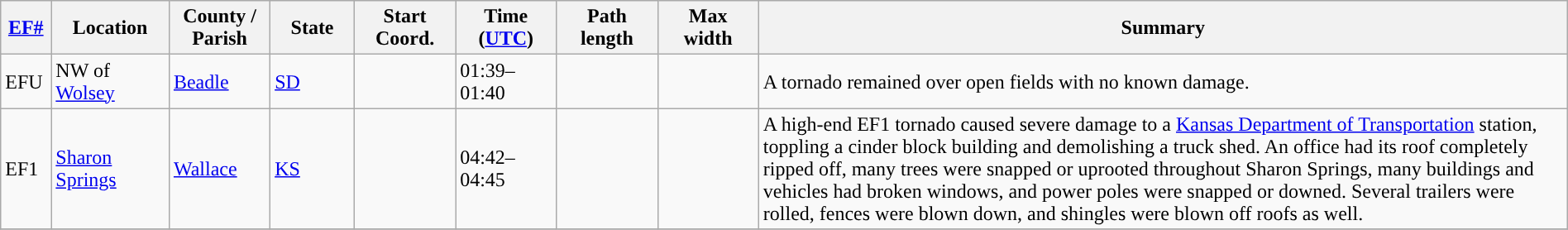<table class="wikitable sortable" style="width:100%;">
<tr>
<th scope="col"  style="width:3%; text-align:center;"><a href='#'>EF#</a></th>
<th scope="col"  style="width:7%; text-align:center;" class="unsortable">Location</th>
<th scope="col"  style="width:6%; text-align:center;" class="unsortable">County / Parish</th>
<th scope="col"  style="width:5%; text-align:center;">State</th>
<th scope="col"  style="width:6%; text-align:center;">Start Coord.</th>
<th scope="col"  style="width:6%; text-align:center;">Time (<a href='#'>UTC</a>)</th>
<th scope="col"  style="width:6%; text-align:center;">Path length</th>
<th scope="col"  style="width:6%; text-align:center;">Max width</th>
<th scope="col" class="unsortable" style="width:48%; text-align:center;">Summary</th>
</tr>
<tr>
<td>EFU</td>
<td>NW of <a href='#'>Wolsey</a></td>
<td><a href='#'>Beadle</a></td>
<td><a href='#'>SD</a></td>
<td></td>
<td>01:39–01:40</td>
<td></td>
<td></td>
<td>A tornado remained over open fields with no known damage.</td>
</tr>
<tr>
<td>EF1</td>
<td><a href='#'>Sharon Springs</a></td>
<td><a href='#'>Wallace</a></td>
<td><a href='#'>KS</a></td>
<td></td>
<td>04:42–04:45</td>
<td></td>
<td></td>
<td>A high-end EF1 tornado caused severe damage to a <a href='#'>Kansas Department of Transportation</a> station, toppling a cinder block building and demolishing a truck shed. An office had its roof completely ripped off, many trees were snapped or uprooted throughout Sharon Springs, many buildings and vehicles had broken windows, and power poles were snapped or downed. Several trailers were rolled, fences were blown down, and shingles were blown off roofs as well.</td>
</tr>
<tr>
</tr>
</table>
